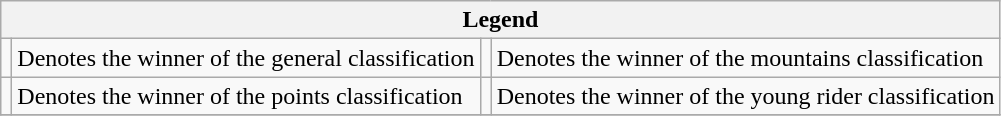<table class="wikitable">
<tr>
<th colspan="4">Legend</th>
</tr>
<tr>
<td></td>
<td>Denotes the winner of the general classification</td>
<td></td>
<td>Denotes the winner of the mountains classification</td>
</tr>
<tr>
<td></td>
<td>Denotes the winner of the points classification</td>
<td></td>
<td>Denotes the winner of the young rider classification</td>
</tr>
<tr>
</tr>
</table>
